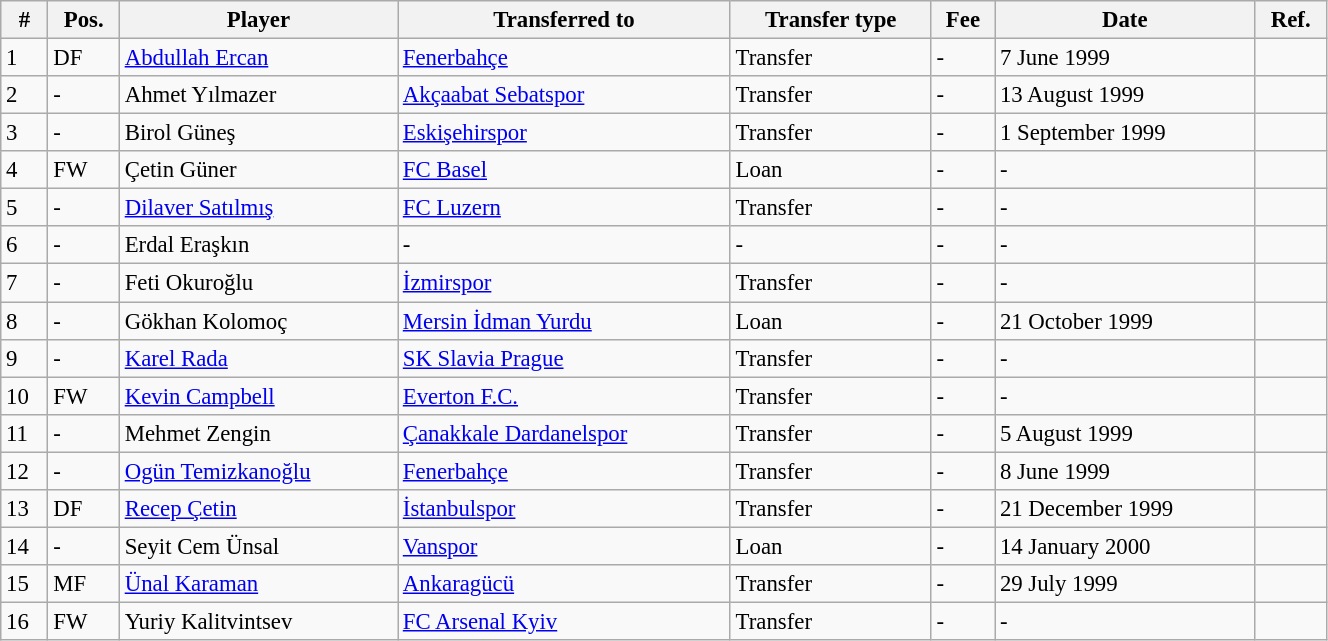<table width=70% class="wikitable" style="text-align:center; font-size:95%; text-align:left">
<tr>
<th>#</th>
<th>Pos.</th>
<th>Player</th>
<th>Transferred to</th>
<th>Transfer type</th>
<th>Fee</th>
<th>Date</th>
<th>Ref.</th>
</tr>
<tr --->
<td>1</td>
<td>DF</td>
<td><a href='#'>Abdullah Ercan</a></td>
<td><a href='#'>Fenerbahçe</a></td>
<td>Transfer</td>
<td>-</td>
<td>7 June 1999</td>
<td></td>
</tr>
<tr --->
<td>2</td>
<td>-</td>
<td>Ahmet Yılmazer</td>
<td><a href='#'>Akçaabat Sebatspor</a></td>
<td>Transfer</td>
<td>-</td>
<td>13 August 1999</td>
<td></td>
</tr>
<tr --->
<td>3</td>
<td>-</td>
<td>Birol Güneş</td>
<td><a href='#'>Eskişehirspor</a></td>
<td>Transfer</td>
<td>-</td>
<td>1 September 1999</td>
<td></td>
</tr>
<tr --->
<td>4</td>
<td>FW</td>
<td>Çetin Güner</td>
<td><a href='#'>FC Basel</a></td>
<td>Loan</td>
<td>-</td>
<td>-</td>
<td></td>
</tr>
<tr --->
<td>5</td>
<td>-</td>
<td><a href='#'>Dilaver Satılmış</a></td>
<td><a href='#'>FC Luzern</a></td>
<td>Transfer</td>
<td>-</td>
<td>-</td>
<td></td>
</tr>
<tr --->
<td>6</td>
<td>-</td>
<td>Erdal Eraşkın</td>
<td>-</td>
<td>-</td>
<td>-</td>
<td>-</td>
<td></td>
</tr>
<tr --->
<td>7</td>
<td>-</td>
<td>Feti Okuroğlu</td>
<td><a href='#'>İzmirspor</a></td>
<td>Transfer</td>
<td>-</td>
<td>-</td>
<td></td>
</tr>
<tr --->
<td>8</td>
<td>-</td>
<td>Gökhan Kolomoç</td>
<td><a href='#'>Mersin İdman Yurdu</a></td>
<td>Loan</td>
<td>-</td>
<td>21 October 1999</td>
<td></td>
</tr>
<tr --->
<td>9</td>
<td>-</td>
<td><a href='#'>Karel Rada</a></td>
<td><a href='#'>SK Slavia Prague</a></td>
<td>Transfer</td>
<td>-</td>
<td>-</td>
<td></td>
</tr>
<tr --->
<td>10</td>
<td>FW</td>
<td><a href='#'>Kevin Campbell</a></td>
<td><a href='#'>Everton F.C.</a></td>
<td>Transfer</td>
<td>-</td>
<td>-</td>
<td></td>
</tr>
<tr --->
<td>11</td>
<td>-</td>
<td>Mehmet Zengin</td>
<td><a href='#'>Çanakkale Dardanelspor</a></td>
<td>Transfer</td>
<td>-</td>
<td>5 August 1999</td>
<td></td>
</tr>
<tr --->
<td>12</td>
<td>-</td>
<td><a href='#'>Ogün Temizkanoğlu</a></td>
<td><a href='#'>Fenerbahçe</a></td>
<td>Transfer</td>
<td>-</td>
<td>8 June 1999</td>
<td></td>
</tr>
<tr --->
<td>13</td>
<td>DF</td>
<td><a href='#'>Recep Çetin</a></td>
<td><a href='#'>İstanbulspor</a></td>
<td>Transfer</td>
<td>-</td>
<td>21 December 1999</td>
<td></td>
</tr>
<tr --->
<td>14</td>
<td>-</td>
<td>Seyit Cem Ünsal</td>
<td><a href='#'>Vanspor</a></td>
<td>Loan</td>
<td>-</td>
<td>14 January 2000</td>
<td></td>
</tr>
<tr --->
<td>15</td>
<td>MF</td>
<td><a href='#'>Ünal Karaman</a></td>
<td><a href='#'>Ankaragücü</a></td>
<td>Transfer</td>
<td>-</td>
<td>29 July 1999</td>
<td></td>
</tr>
<tr --->
<td>16</td>
<td>FW</td>
<td>Yuriy Kalitvintsev</td>
<td><a href='#'>FC Arsenal Kyiv</a></td>
<td>Transfer</td>
<td>-</td>
<td>-</td>
<td></td>
</tr>
</table>
